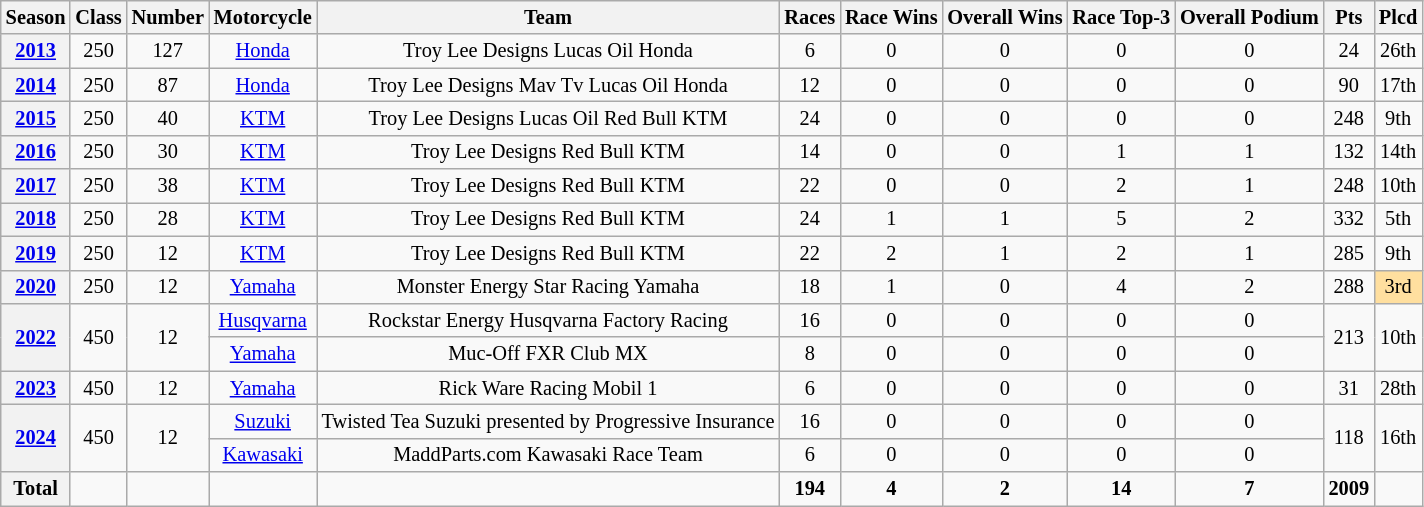<table class="wikitable" style="font-size: 85%; text-align:center">
<tr>
<th>Season</th>
<th>Class</th>
<th>Number</th>
<th>Motorcycle</th>
<th>Team</th>
<th>Races</th>
<th>Race Wins</th>
<th>Overall Wins</th>
<th>Race Top-3</th>
<th>Overall Podium</th>
<th>Pts</th>
<th>Plcd</th>
</tr>
<tr>
<th><a href='#'>2013</a></th>
<td>250</td>
<td>127</td>
<td><a href='#'>Honda</a></td>
<td>Troy Lee Designs Lucas Oil Honda</td>
<td>6</td>
<td>0</td>
<td>0</td>
<td>0</td>
<td>0</td>
<td>24</td>
<td>26th</td>
</tr>
<tr>
<th><a href='#'>2014</a></th>
<td>250</td>
<td>87</td>
<td><a href='#'>Honda</a></td>
<td>Troy Lee Designs Mav Tv Lucas Oil Honda</td>
<td>12</td>
<td>0</td>
<td>0</td>
<td>0</td>
<td>0</td>
<td>90</td>
<td>17th</td>
</tr>
<tr>
<th><a href='#'>2015</a></th>
<td>250</td>
<td>40</td>
<td><a href='#'>KTM</a></td>
<td>Troy Lee Designs Lucas Oil Red Bull KTM</td>
<td>24</td>
<td>0</td>
<td>0</td>
<td>0</td>
<td>0</td>
<td>248</td>
<td>9th</td>
</tr>
<tr>
<th><a href='#'>2016</a></th>
<td>250</td>
<td>30</td>
<td><a href='#'>KTM</a></td>
<td>Troy Lee Designs Red Bull KTM</td>
<td>14</td>
<td>0</td>
<td>0</td>
<td>1</td>
<td>1</td>
<td>132</td>
<td>14th</td>
</tr>
<tr>
<th><a href='#'>2017</a></th>
<td>250</td>
<td>38</td>
<td><a href='#'>KTM</a></td>
<td>Troy Lee Designs Red Bull KTM</td>
<td>22</td>
<td>0</td>
<td>0</td>
<td>2</td>
<td>1</td>
<td>248</td>
<td>10th</td>
</tr>
<tr>
<th><a href='#'>2018</a></th>
<td>250</td>
<td>28</td>
<td><a href='#'>KTM</a></td>
<td>Troy Lee Designs Red Bull KTM</td>
<td>24</td>
<td>1</td>
<td>1</td>
<td>5</td>
<td>2</td>
<td>332</td>
<td>5th</td>
</tr>
<tr>
<th><a href='#'>2019</a></th>
<td>250</td>
<td>12</td>
<td><a href='#'>KTM</a></td>
<td>Troy Lee Designs Red Bull KTM</td>
<td>22</td>
<td>2</td>
<td>1</td>
<td>2</td>
<td>1</td>
<td>285</td>
<td>9th</td>
</tr>
<tr>
<th><a href='#'>2020</a></th>
<td>250</td>
<td>12</td>
<td><a href='#'>Yamaha</a></td>
<td>Monster Energy Star Racing Yamaha</td>
<td>18</td>
<td>1</td>
<td>0</td>
<td>4</td>
<td>2</td>
<td>288</td>
<td style="background:#ffdf9f;">3rd</td>
</tr>
<tr>
<th rowspan=2><a href='#'>2022</a></th>
<td rowspan=2>450</td>
<td rowspan=2>12</td>
<td><a href='#'>Husqvarna</a></td>
<td>Rockstar Energy Husqvarna Factory Racing</td>
<td>16</td>
<td>0</td>
<td>0</td>
<td>0</td>
<td>0</td>
<td rowspan=2>213</td>
<td rowspan=2>10th</td>
</tr>
<tr>
<td><a href='#'>Yamaha</a></td>
<td>Muc-Off FXR Club MX</td>
<td>8</td>
<td>0</td>
<td>0</td>
<td>0</td>
<td>0</td>
</tr>
<tr>
<th><a href='#'>2023</a></th>
<td>450</td>
<td>12</td>
<td><a href='#'>Yamaha</a></td>
<td>Rick Ware Racing Mobil 1</td>
<td>6</td>
<td>0</td>
<td>0</td>
<td>0</td>
<td>0</td>
<td>31</td>
<td>28th</td>
</tr>
<tr>
<th rowspan=2><a href='#'>2024</a></th>
<td rowspan=2>450</td>
<td rowspan=2>12</td>
<td><a href='#'>Suzuki</a></td>
<td>Twisted Tea Suzuki presented by Progressive Insurance</td>
<td>16</td>
<td>0</td>
<td>0</td>
<td>0</td>
<td>0</td>
<td rowspan=2>118</td>
<td rowspan=2>16th</td>
</tr>
<tr>
<td><a href='#'>Kawasaki</a></td>
<td>MaddParts.com Kawasaki Race Team</td>
<td>6</td>
<td>0</td>
<td>0</td>
<td>0</td>
<td>0</td>
</tr>
<tr>
<th>Total</th>
<td></td>
<td></td>
<td></td>
<td></td>
<td><strong>194</strong></td>
<td><strong>4</strong></td>
<td><strong>2</strong></td>
<td><strong>14</strong></td>
<td><strong>7</strong></td>
<td><strong>2009</strong></td>
<td></td>
</tr>
</table>
